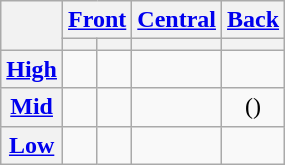<table class="wikitable" style="text-align:center">
<tr>
<th rowspan="2"></th>
<th colspan="2"><a href='#'>Front</a></th>
<th><a href='#'>Central</a></th>
<th><a href='#'>Back</a></th>
</tr>
<tr>
<th><a href='#'></a></th>
<th><a href='#'></a></th>
<th><a href='#'></a></th>
<th><a href='#'></a></th>
</tr>
<tr>
<th><a href='#'>High</a></th>
<td></td>
<td></td>
<td></td>
<td></td>
</tr>
<tr>
<th><a href='#'>Mid</a></th>
<td></td>
<td></td>
<td></td>
<td>()</td>
</tr>
<tr>
<th><a href='#'>Low</a></th>
<td></td>
<td></td>
<td></td>
<td></td>
</tr>
</table>
